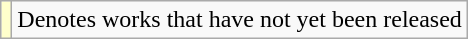<table class="wikitable">
<tr>
<td style="background:#FFFFCC;"></td>
<td>Denotes works that have not yet been released</td>
</tr>
</table>
